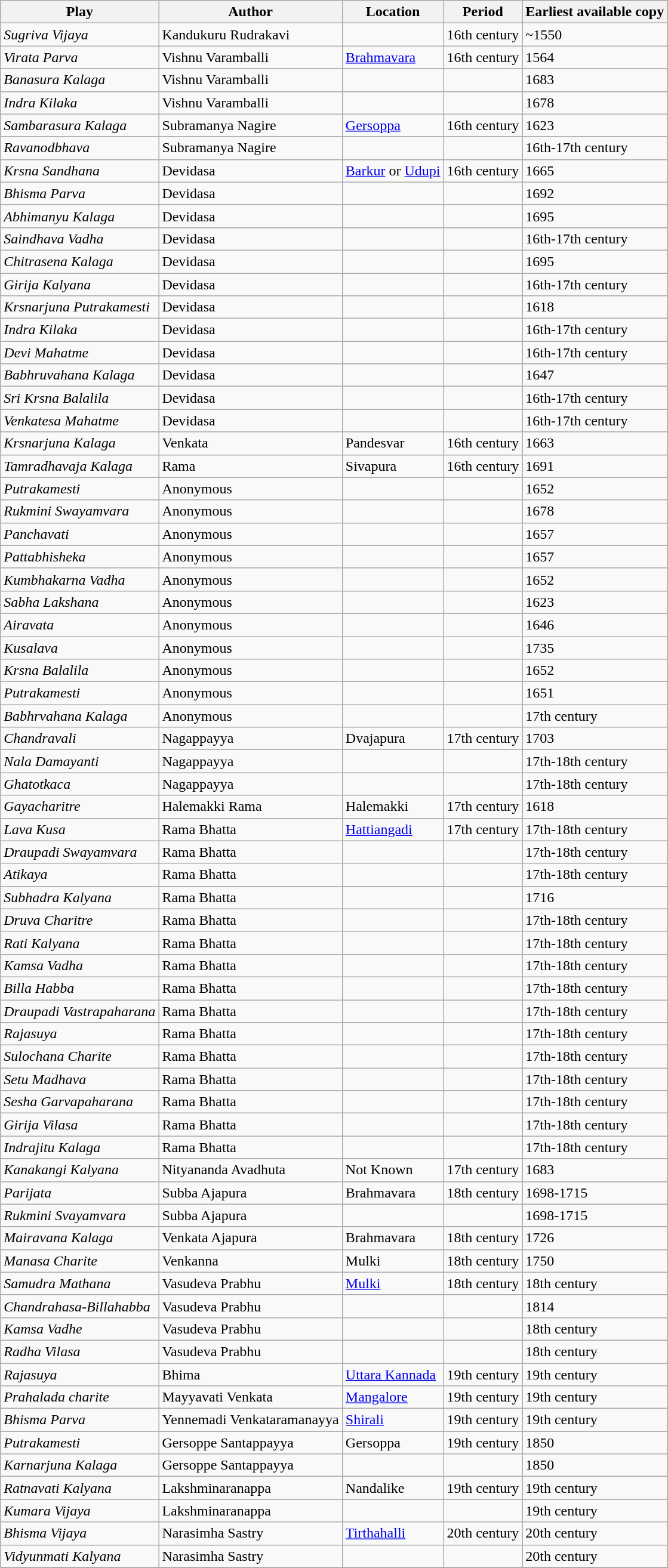<table class="wikitable sortable">
<tr>
<th bgcolor=#99CCFF>Play</th>
<th bgcolor=#99CCFF>Author</th>
<th bgcolor=#99CCFF>Location</th>
<th bgcolor=#99CCFF>Period</th>
<th bgcolor=#99CCFF>Earliest available copy</th>
</tr>
<tr>
<td><em>Sugriva Vijaya</em></td>
<td>Kandukuru Rudrakavi</td>
<td></td>
<td>16th century</td>
<td>~1550</td>
</tr>
<tr>
<td><em>Virata Parva</em></td>
<td>Vishnu Varamballi</td>
<td><a href='#'>Brahmavara</a></td>
<td>16th century</td>
<td>1564</td>
</tr>
<tr>
<td><em>Banasura Kalaga</em></td>
<td>Vishnu Varamballi</td>
<td></td>
<td></td>
<td>1683</td>
</tr>
<tr>
<td><em>Indra Kilaka</em></td>
<td>Vishnu Varamballi</td>
<td></td>
<td></td>
<td>1678</td>
</tr>
<tr>
<td><em>Sambarasura Kalaga</em></td>
<td>Subramanya Nagire</td>
<td><a href='#'>Gersoppa</a></td>
<td>16th century</td>
<td>1623</td>
</tr>
<tr>
<td><em>Ravanodbhava</em></td>
<td>Subramanya Nagire</td>
<td></td>
<td></td>
<td>16th-17th century</td>
</tr>
<tr>
<td><em>Krsna Sandhana</em></td>
<td>Devidasa</td>
<td><a href='#'>Barkur</a> or <a href='#'>Udupi</a></td>
<td>16th century</td>
<td>1665</td>
</tr>
<tr>
<td><em>Bhisma Parva</em></td>
<td>Devidasa</td>
<td></td>
<td></td>
<td>1692</td>
</tr>
<tr>
<td><em>Abhimanyu Kalaga</em></td>
<td>Devidasa</td>
<td></td>
<td></td>
<td>1695</td>
</tr>
<tr>
<td><em>Saindhava Vadha</em></td>
<td>Devidasa</td>
<td></td>
<td></td>
<td>16th-17th century</td>
</tr>
<tr>
<td><em>Chitrasena Kalaga</em></td>
<td>Devidasa</td>
<td></td>
<td></td>
<td>1695</td>
</tr>
<tr>
<td><em>Girija Kalyana</em></td>
<td>Devidasa</td>
<td></td>
<td></td>
<td>16th-17th century</td>
</tr>
<tr>
<td><em>Krsnarjuna Putrakamesti</em></td>
<td>Devidasa</td>
<td></td>
<td></td>
<td>1618</td>
</tr>
<tr>
<td><em>Indra Kilaka</em></td>
<td>Devidasa</td>
<td></td>
<td></td>
<td>16th-17th century</td>
</tr>
<tr>
<td><em>Devi Mahatme</em></td>
<td>Devidasa</td>
<td></td>
<td></td>
<td>16th-17th century</td>
</tr>
<tr>
<td><em>Babhruvahana Kalaga</em></td>
<td>Devidasa</td>
<td></td>
<td></td>
<td>1647</td>
</tr>
<tr>
<td><em>Sri Krsna Balalila</em></td>
<td>Devidasa</td>
<td></td>
<td></td>
<td>16th-17th century</td>
</tr>
<tr>
<td><em>Venkatesa Mahatme</em></td>
<td>Devidasa</td>
<td></td>
<td></td>
<td>16th-17th century</td>
</tr>
<tr>
<td><em>Krsnarjuna Kalaga</em></td>
<td>Venkata</td>
<td>Pandesvar</td>
<td>16th century</td>
<td>1663</td>
</tr>
<tr>
<td><em>Tamradhavaja Kalaga</em></td>
<td>Rama</td>
<td>Sivapura</td>
<td>16th century</td>
<td>1691</td>
</tr>
<tr>
<td><em>Putrakamesti</em></td>
<td>Anonymous</td>
<td></td>
<td></td>
<td>1652</td>
</tr>
<tr>
<td><em>Rukmini Swayamvara</em></td>
<td>Anonymous</td>
<td></td>
<td></td>
<td>1678</td>
</tr>
<tr>
<td><em>Panchavati</em></td>
<td>Anonymous</td>
<td></td>
<td></td>
<td>1657</td>
</tr>
<tr>
<td><em>Pattabhisheka</em></td>
<td>Anonymous</td>
<td></td>
<td></td>
<td>1657</td>
</tr>
<tr>
<td><em>Kumbhakarna Vadha</em></td>
<td>Anonymous</td>
<td></td>
<td></td>
<td>1652</td>
</tr>
<tr>
<td><em>Sabha Lakshana</em></td>
<td>Anonymous</td>
<td></td>
<td></td>
<td>1623</td>
</tr>
<tr>
<td><em>Airavata</em></td>
<td>Anonymous</td>
<td></td>
<td></td>
<td>1646</td>
</tr>
<tr>
<td><em>Kusalava</em></td>
<td>Anonymous</td>
<td></td>
<td></td>
<td>1735</td>
</tr>
<tr>
<td><em>Krsna Balalila</em></td>
<td>Anonymous</td>
<td></td>
<td></td>
<td>1652</td>
</tr>
<tr>
<td><em>Putrakamesti</em></td>
<td>Anonymous</td>
<td></td>
<td></td>
<td>1651</td>
</tr>
<tr>
<td><em>Babhrvahana Kalaga</em></td>
<td>Anonymous</td>
<td></td>
<td></td>
<td>17th century</td>
</tr>
<tr>
<td><em>Chandravali</em></td>
<td>Nagappayya</td>
<td>Dvajapura</td>
<td>17th century</td>
<td>1703</td>
</tr>
<tr>
<td><em>Nala Damayanti</em></td>
<td>Nagappayya</td>
<td></td>
<td></td>
<td>17th-18th century</td>
</tr>
<tr>
<td><em>Ghatotkaca</em></td>
<td>Nagappayya</td>
<td></td>
<td></td>
<td>17th-18th century</td>
</tr>
<tr>
<td><em>Gayacharitre</em></td>
<td>Halemakki Rama</td>
<td>Halemakki</td>
<td>17th century</td>
<td>1618</td>
</tr>
<tr>
<td><em>Lava Kusa</em></td>
<td>Rama Bhatta</td>
<td><a href='#'>Hattiangadi</a></td>
<td>17th century</td>
<td>17th-18th century</td>
</tr>
<tr>
<td><em>Draupadi Swayamvara</em></td>
<td>Rama Bhatta</td>
<td></td>
<td></td>
<td>17th-18th century</td>
</tr>
<tr>
<td><em>Atikaya</em></td>
<td>Rama Bhatta</td>
<td></td>
<td></td>
<td>17th-18th century</td>
</tr>
<tr>
<td><em>Subhadra Kalyana</em></td>
<td>Rama Bhatta</td>
<td></td>
<td></td>
<td>1716</td>
</tr>
<tr>
<td><em>Druva Charitre</em></td>
<td>Rama Bhatta</td>
<td></td>
<td></td>
<td>17th-18th century</td>
</tr>
<tr>
<td><em>Rati Kalyana</em></td>
<td>Rama Bhatta</td>
<td></td>
<td></td>
<td>17th-18th century</td>
</tr>
<tr>
<td><em>Kamsa Vadha</em></td>
<td>Rama Bhatta</td>
<td></td>
<td></td>
<td>17th-18th century</td>
</tr>
<tr>
<td><em>Billa Habba</em></td>
<td>Rama Bhatta</td>
<td></td>
<td></td>
<td>17th-18th century</td>
</tr>
<tr>
<td><em>Draupadi Vastrapaharana</em></td>
<td>Rama Bhatta</td>
<td></td>
<td></td>
<td>17th-18th century</td>
</tr>
<tr>
<td><em>Rajasuya</em></td>
<td>Rama Bhatta</td>
<td></td>
<td></td>
<td>17th-18th century</td>
</tr>
<tr>
<td><em>Sulochana Charite</em></td>
<td>Rama Bhatta</td>
<td></td>
<td></td>
<td>17th-18th century</td>
</tr>
<tr>
<td><em>Setu Madhava</em></td>
<td>Rama Bhatta</td>
<td></td>
<td></td>
<td>17th-18th century</td>
</tr>
<tr>
<td><em>Sesha Garvapaharana</em></td>
<td>Rama Bhatta</td>
<td></td>
<td></td>
<td>17th-18th century</td>
</tr>
<tr>
<td><em>Girija Vilasa</em></td>
<td>Rama Bhatta</td>
<td></td>
<td></td>
<td>17th-18th century</td>
</tr>
<tr>
<td><em>Indrajitu Kalaga</em></td>
<td>Rama Bhatta</td>
<td></td>
<td></td>
<td>17th-18th century</td>
</tr>
<tr>
<td><em>Kanakangi Kalyana</em></td>
<td>Nityananda Avadhuta</td>
<td>Not Known</td>
<td>17th century</td>
<td>1683</td>
</tr>
<tr>
<td><em>Parijata</em></td>
<td>Subba Ajapura</td>
<td>Brahmavara</td>
<td>18th century</td>
<td>1698-1715</td>
</tr>
<tr>
<td><em>Rukmini Svayamvara</em></td>
<td>Subba Ajapura</td>
<td></td>
<td></td>
<td>1698-1715</td>
</tr>
<tr>
<td><em>Mairavana Kalaga</em></td>
<td>Venkata Ajapura</td>
<td>Brahmavara</td>
<td>18th century</td>
<td>1726</td>
</tr>
<tr>
<td><em>Manasa Charite</em></td>
<td>Venkanna</td>
<td>Mulki</td>
<td>18th century</td>
<td>1750</td>
</tr>
<tr>
<td><em>Samudra Mathana</em></td>
<td>Vasudeva Prabhu</td>
<td><a href='#'>Mulki</a></td>
<td>18th century</td>
<td>18th century</td>
</tr>
<tr>
<td><em>Chandrahasa-Billahabba</em></td>
<td>Vasudeva Prabhu</td>
<td></td>
<td></td>
<td>1814</td>
</tr>
<tr>
<td><em>Kamsa Vadhe</em></td>
<td>Vasudeva Prabhu</td>
<td></td>
<td></td>
<td>18th century</td>
</tr>
<tr>
<td><em>Radha Vilasa</em></td>
<td>Vasudeva Prabhu</td>
<td></td>
<td></td>
<td>18th century</td>
</tr>
<tr>
<td><em>Rajasuya</em></td>
<td>Bhima</td>
<td><a href='#'>Uttara Kannada</a></td>
<td>19th century</td>
<td>19th century</td>
</tr>
<tr>
<td><em>Prahalada charite</em></td>
<td>Mayyavati Venkata</td>
<td><a href='#'>Mangalore</a></td>
<td>19th century</td>
<td>19th century</td>
</tr>
<tr>
<td><em>Bhisma Parva</em></td>
<td>Yennemadi Venkataramanayya</td>
<td><a href='#'>Shirali</a></td>
<td>19th century</td>
<td>19th century</td>
</tr>
<tr>
<td><em>Putrakamesti</em></td>
<td>Gersoppe Santappayya</td>
<td>Gersoppa</td>
<td>19th century</td>
<td>1850</td>
</tr>
<tr>
<td><em>Karnarjuna Kalaga</em></td>
<td>Gersoppe Santappayya</td>
<td></td>
<td></td>
<td>1850</td>
</tr>
<tr>
<td><em>Ratnavati Kalyana</em></td>
<td>Lakshminaranappa</td>
<td>Nandalike</td>
<td>19th century</td>
<td>19th century</td>
</tr>
<tr>
<td><em>Kumara Vijaya</em></td>
<td>Lakshminaranappa</td>
<td></td>
<td></td>
<td>19th century</td>
</tr>
<tr>
<td><em>Bhisma Vijaya</em></td>
<td>Narasimha Sastry</td>
<td><a href='#'>Tirthahalli</a></td>
<td>20th century</td>
<td>20th century</td>
</tr>
<tr>
<td><em>Vidyunmati Kalyana</em></td>
<td>Narasimha Sastry</td>
<td></td>
<td></td>
<td>20th century</td>
</tr>
<tr>
</tr>
</table>
